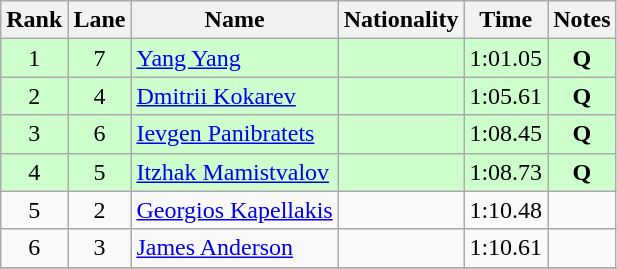<table class="wikitable">
<tr>
<th>Rank</th>
<th>Lane</th>
<th>Name</th>
<th>Nationality</th>
<th>Time</th>
<th>Notes</th>
</tr>
<tr bgcolor=ccffcc>
<td align=center>1</td>
<td align=center>7</td>
<td><a href='#'>Yang Yang</a></td>
<td></td>
<td align=center>1:01.05</td>
<td align=center><strong>Q</strong></td>
</tr>
<tr bgcolor=ccffcc>
<td align=center>2</td>
<td align=center>4</td>
<td><a href='#'>Dmitrii Kokarev</a></td>
<td></td>
<td align=center>1:05.61</td>
<td align=center><strong>Q</strong></td>
</tr>
<tr bgcolor=ccffcc>
<td align=center>3</td>
<td align=center>6</td>
<td><a href='#'>Ievgen Panibratets</a></td>
<td></td>
<td align=center>1:08.45</td>
<td align=center><strong>Q</strong></td>
</tr>
<tr bgcolor=ccffcc>
<td align=center>4</td>
<td align=center>5</td>
<td><a href='#'>Itzhak Mamistvalov</a></td>
<td></td>
<td align=center>1:08.73</td>
<td align=center><strong>Q</strong></td>
</tr>
<tr>
<td align=center>5</td>
<td align=center>2</td>
<td><a href='#'>Georgios Kapellakis</a></td>
<td></td>
<td align=center>1:10.48</td>
<td align=center></td>
</tr>
<tr>
<td align=center>6</td>
<td align=center>3</td>
<td><a href='#'>James Anderson</a></td>
<td></td>
<td align=center>1:10.61</td>
<td align=center></td>
</tr>
<tr>
</tr>
</table>
